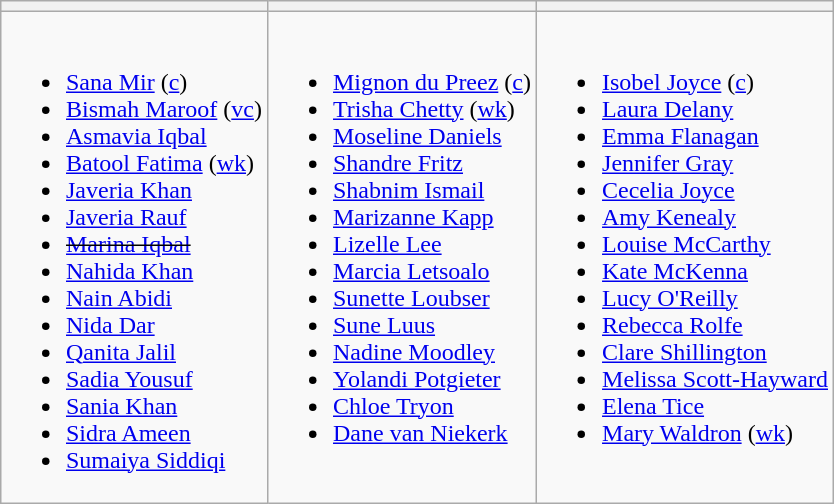<table class="wikitable" style="text-align:left; margin:auto">
<tr>
<th></th>
<th></th>
<th></th>
</tr>
<tr style="vertical-align:top">
<td><br><ul><li><a href='#'>Sana Mir</a> (<a href='#'>c</a>)</li><li><a href='#'>Bismah Maroof</a> (<a href='#'>vc</a>)</li><li><a href='#'>Asmavia Iqbal</a></li><li><a href='#'>Batool Fatima</a> (<a href='#'>wk</a>)</li><li><a href='#'>Javeria Khan</a></li><li><a href='#'>Javeria Rauf</a></li><li><s><a href='#'>Marina Iqbal</a></s></li><li><a href='#'>Nahida Khan</a></li><li><a href='#'>Nain Abidi</a></li><li><a href='#'>Nida Dar</a></li><li><a href='#'>Qanita Jalil</a></li><li><a href='#'>Sadia Yousuf</a></li><li><a href='#'>Sania Khan</a></li><li><a href='#'>Sidra Ameen</a></li><li><a href='#'>Sumaiya Siddiqi</a></li></ul></td>
<td><br><ul><li><a href='#'>Mignon du Preez</a> (<a href='#'>c</a>)</li><li><a href='#'>Trisha Chetty</a> (<a href='#'>wk</a>)</li><li><a href='#'>Moseline Daniels</a></li><li><a href='#'>Shandre Fritz</a></li><li><a href='#'>Shabnim Ismail</a></li><li><a href='#'>Marizanne Kapp</a></li><li><a href='#'>Lizelle Lee</a></li><li><a href='#'>Marcia Letsoalo</a></li><li><a href='#'>Sunette Loubser</a></li><li><a href='#'>Sune Luus</a></li><li><a href='#'>Nadine Moodley</a></li><li><a href='#'>Yolandi Potgieter</a></li><li><a href='#'>Chloe Tryon</a></li><li><a href='#'>Dane van Niekerk</a></li></ul></td>
<td><br><ul><li><a href='#'>Isobel Joyce</a> (<a href='#'>c</a>)</li><li><a href='#'>Laura Delany</a></li><li><a href='#'>Emma Flanagan</a></li><li><a href='#'>Jennifer Gray</a></li><li><a href='#'>Cecelia Joyce</a></li><li><a href='#'>Amy Kenealy</a></li><li><a href='#'>Louise McCarthy</a></li><li><a href='#'>Kate McKenna</a></li><li><a href='#'>Lucy O'Reilly</a></li><li><a href='#'>Rebecca Rolfe</a></li><li><a href='#'>Clare Shillington</a></li><li><a href='#'>Melissa Scott-Hayward</a></li><li><a href='#'>Elena Tice</a></li><li><a href='#'>Mary Waldron</a> (<a href='#'>wk</a>)</li></ul></td>
</tr>
</table>
